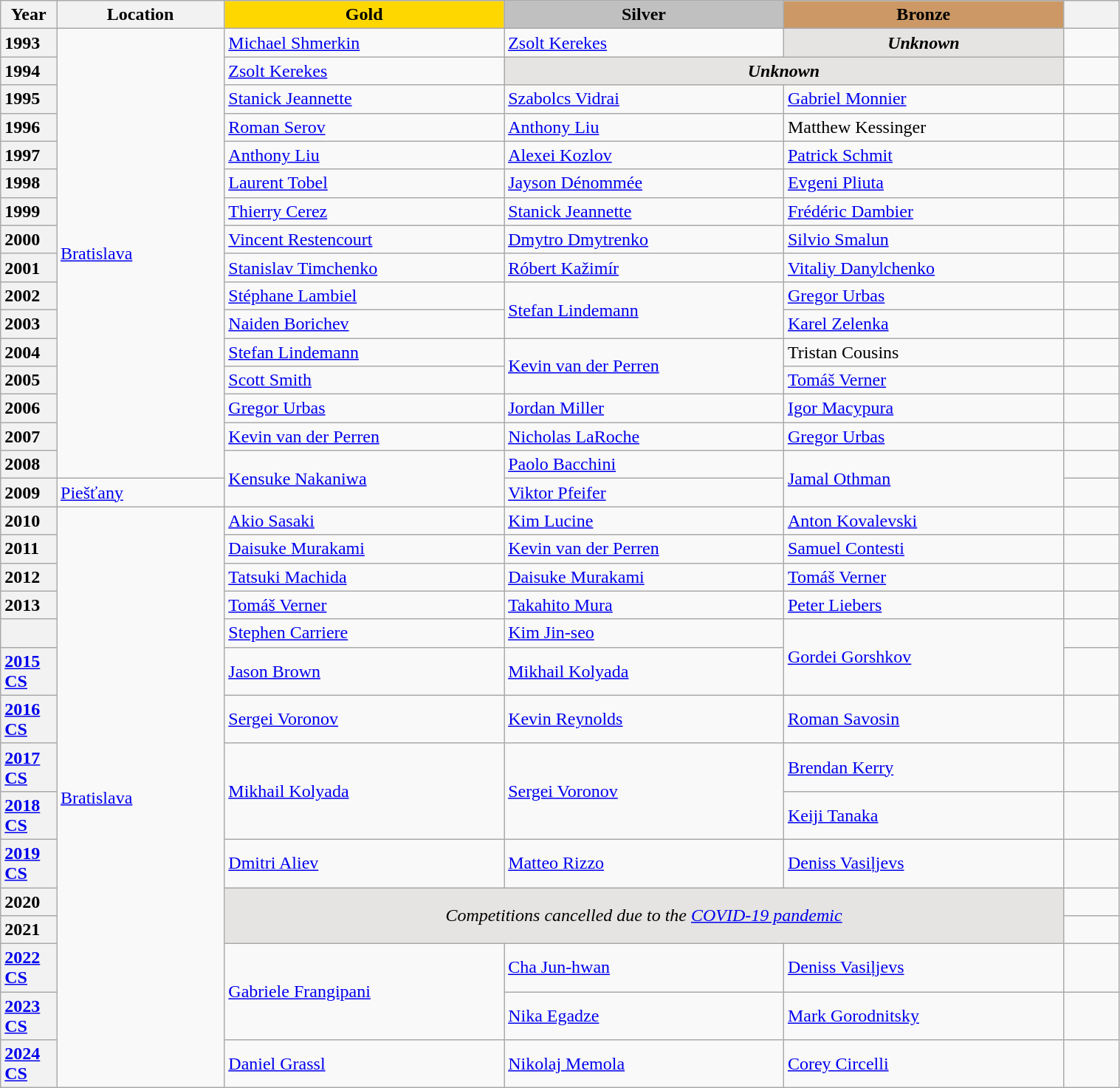<table class="wikitable unsortable" style="text-align:left; width:80%">
<tr>
<th scope="col" style="text-align:center; width:5%">Year</th>
<th scope="col" style="text-align:center; width:15%">Location</th>
<th scope="col" style="text-align:center; width:25%; background:gold">Gold</th>
<th scope="col" style="text-align:center; width:25%; background:silver">Silver</th>
<th scope="col" style="text-align:center; width:25%; background:#c96">Bronze</th>
<th scope="col" style="text-align:center; width:5%"></th>
</tr>
<tr>
<th scope="row" style="text-align:left">1993</th>
<td rowspan="16"><a href='#'>Bratislava</a></td>
<td> <a href='#'>Michael Shmerkin</a></td>
<td> <a href='#'>Zsolt Kerekes</a></td>
<td align="center" bgcolor="e5e4e2"><strong><em>Unknown</em></strong></td>
<td></td>
</tr>
<tr>
<th scope="row" style="text-align:left">1994</th>
<td> <a href='#'>Zsolt Kerekes</a></td>
<td colspan="2" align="center" bgcolor="e5e4e2"><strong><em>Unknown</em></strong></td>
<td></td>
</tr>
<tr>
<th scope="row" style="text-align:left">1995</th>
<td> <a href='#'>Stanick Jeannette</a></td>
<td> <a href='#'>Szabolcs Vidrai</a></td>
<td> <a href='#'>Gabriel Monnier</a></td>
<td></td>
</tr>
<tr>
<th scope="row" style="text-align:left">1996</th>
<td> <a href='#'>Roman Serov</a></td>
<td> <a href='#'>Anthony Liu</a></td>
<td> Matthew Kessinger</td>
<td></td>
</tr>
<tr>
<th scope="row" style="text-align:left">1997</th>
<td> <a href='#'>Anthony Liu</a></td>
<td> <a href='#'>Alexei Kozlov</a></td>
<td> <a href='#'>Patrick Schmit</a></td>
<td></td>
</tr>
<tr>
<th scope="row" style="text-align:left">1998</th>
<td> <a href='#'>Laurent Tobel</a></td>
<td> <a href='#'>Jayson Dénommée</a></td>
<td> <a href='#'>Evgeni Pliuta</a></td>
<td></td>
</tr>
<tr>
<th scope="row" style="text-align:left">1999</th>
<td> <a href='#'>Thierry Cerez</a></td>
<td> <a href='#'>Stanick Jeannette</a></td>
<td> <a href='#'>Frédéric Dambier</a></td>
<td></td>
</tr>
<tr>
<th scope="row" style="text-align:left">2000</th>
<td> <a href='#'>Vincent Restencourt</a></td>
<td> <a href='#'>Dmytro Dmytrenko</a></td>
<td> <a href='#'>Silvio Smalun</a></td>
<td></td>
</tr>
<tr>
<th scope="row" style="text-align:left">2001</th>
<td> <a href='#'>Stanislav Timchenko</a></td>
<td> <a href='#'>Róbert Kažimír</a></td>
<td> <a href='#'>Vitaliy Danylchenko</a></td>
<td></td>
</tr>
<tr>
<th scope="row" style="text-align:left">2002</th>
<td> <a href='#'>Stéphane Lambiel</a></td>
<td rowspan="2"> <a href='#'>Stefan Lindemann</a></td>
<td> <a href='#'>Gregor Urbas</a></td>
<td></td>
</tr>
<tr>
<th scope="row" style="text-align:left">2003</th>
<td> <a href='#'>Naiden Borichev</a></td>
<td> <a href='#'>Karel Zelenka</a></td>
<td></td>
</tr>
<tr>
<th scope="row" style="text-align:left">2004</th>
<td> <a href='#'>Stefan Lindemann</a></td>
<td rowspan="2"> <a href='#'>Kevin van der Perren</a></td>
<td> Tristan Cousins</td>
<td></td>
</tr>
<tr>
<th scope="row" style="text-align:left">2005</th>
<td> <a href='#'>Scott Smith</a></td>
<td> <a href='#'>Tomáš Verner</a></td>
<td></td>
</tr>
<tr>
<th scope="row" style="text-align:left">2006</th>
<td> <a href='#'>Gregor Urbas</a></td>
<td> <a href='#'>Jordan Miller</a></td>
<td> <a href='#'>Igor Macypura</a></td>
<td></td>
</tr>
<tr>
<th scope="row" style="text-align:left">2007</th>
<td> <a href='#'>Kevin van der Perren</a></td>
<td> <a href='#'>Nicholas LaRoche</a></td>
<td> <a href='#'>Gregor Urbas</a></td>
<td></td>
</tr>
<tr>
<th scope="row" style="text-align:left">2008</th>
<td rowspan="2"> <a href='#'>Kensuke Nakaniwa</a></td>
<td> <a href='#'>Paolo Bacchini</a></td>
<td rowspan="2"> <a href='#'>Jamal Othman</a></td>
<td></td>
</tr>
<tr>
<th scope="row" style="text-align:left">2009</th>
<td><a href='#'>Piešťany</a></td>
<td> <a href='#'>Viktor Pfeifer</a></td>
<td></td>
</tr>
<tr>
<th scope="row" style="text-align:left">2010</th>
<td rowspan="15"><a href='#'>Bratislava</a></td>
<td> <a href='#'>Akio Sasaki</a></td>
<td> <a href='#'>Kim Lucine</a></td>
<td> <a href='#'>Anton Kovalevski</a></td>
<td></td>
</tr>
<tr>
<th scope="row" style="text-align:left">2011</th>
<td> <a href='#'>Daisuke Murakami</a></td>
<td> <a href='#'>Kevin van der Perren</a></td>
<td> <a href='#'>Samuel Contesti</a></td>
<td></td>
</tr>
<tr>
<th scope="row" style="text-align:left">2012</th>
<td> <a href='#'>Tatsuki Machida</a></td>
<td> <a href='#'>Daisuke Murakami</a></td>
<td> <a href='#'>Tomáš Verner</a></td>
<td></td>
</tr>
<tr>
<th scope="row" style="text-align:left">2013</th>
<td> <a href='#'>Tomáš Verner</a></td>
<td> <a href='#'>Takahito Mura</a></td>
<td> <a href='#'>Peter Liebers</a></td>
<td></td>
</tr>
<tr>
<th scope="row" style="text-align:left"></th>
<td> <a href='#'>Stephen Carriere</a></td>
<td> <a href='#'>Kim Jin-seo</a></td>
<td rowspan="2"> <a href='#'>Gordei Gorshkov</a></td>
<td></td>
</tr>
<tr>
<th scope="row" style="text-align:left"><a href='#'>2015 CS</a></th>
<td> <a href='#'>Jason Brown</a></td>
<td> <a href='#'>Mikhail Kolyada</a></td>
<td></td>
</tr>
<tr>
<th scope="row" style="text-align:left"><a href='#'>2016 CS</a></th>
<td> <a href='#'>Sergei Voronov</a></td>
<td> <a href='#'>Kevin Reynolds</a></td>
<td> <a href='#'>Roman Savosin</a></td>
<td></td>
</tr>
<tr>
<th scope="row" style="text-align:left"><a href='#'>2017 CS</a></th>
<td rowspan="2"> <a href='#'>Mikhail Kolyada</a></td>
<td rowspan="2"> <a href='#'>Sergei Voronov</a></td>
<td> <a href='#'>Brendan Kerry</a></td>
<td></td>
</tr>
<tr>
<th scope="row" style="text-align:left"><a href='#'>2018 CS</a></th>
<td> <a href='#'>Keiji Tanaka</a></td>
<td></td>
</tr>
<tr>
<th scope="row" style="text-align:left"><a href='#'>2019 CS</a></th>
<td> <a href='#'>Dmitri Aliev</a></td>
<td> <a href='#'>Matteo Rizzo</a></td>
<td> <a href='#'>Deniss Vasiļjevs</a></td>
<td></td>
</tr>
<tr>
<th scope="row" style="text-align:left">2020</th>
<td colspan="3" rowspan="2" align="center" bgcolor="e5e4e2"><em>Competitions cancelled due to the <a href='#'>COVID-19 pandemic</a></em></td>
<td></td>
</tr>
<tr>
<th scope="row" style="text-align:left">2021</th>
<td></td>
</tr>
<tr>
<th scope="row" style="text-align:left"><a href='#'>2022 CS</a></th>
<td rowspan="2"> <a href='#'>Gabriele Frangipani</a></td>
<td> <a href='#'>Cha Jun-hwan</a></td>
<td> <a href='#'>Deniss Vasiļjevs</a></td>
<td></td>
</tr>
<tr>
<th scope="row" style="text-align:left"><a href='#'>2023 CS</a></th>
<td> <a href='#'>Nika Egadze</a></td>
<td> <a href='#'>Mark Gorodnitsky</a></td>
<td></td>
</tr>
<tr>
<th scope="row" style="text-align:left"><a href='#'>2024 CS</a></th>
<td> <a href='#'>Daniel Grassl</a></td>
<td> <a href='#'>Nikolaj Memola</a></td>
<td> <a href='#'>Corey Circelli</a></td>
<td></td>
</tr>
</table>
